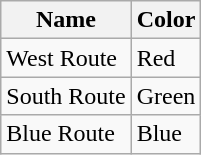<table class="wikitable">
<tr>
<th>Name</th>
<th>Color</th>
</tr>
<tr>
<td>West Route</td>
<td>Red</td>
</tr>
<tr>
<td>South Route</td>
<td>Green</td>
</tr>
<tr>
<td>Blue Route</td>
<td>Blue</td>
</tr>
</table>
